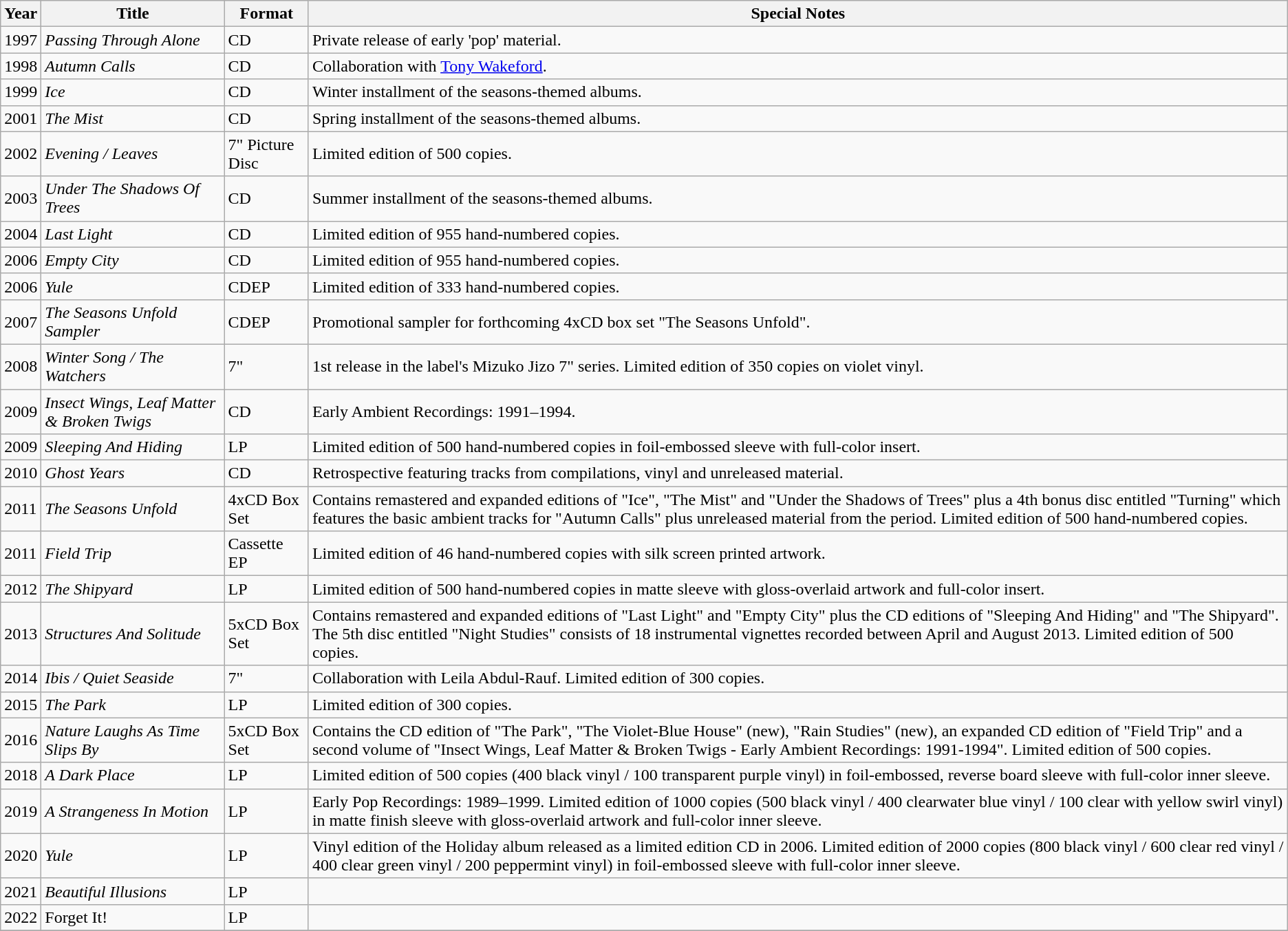<table class="wikitable">
<tr>
<th>Year</th>
<th>Title</th>
<th>Format</th>
<th>Special Notes</th>
</tr>
<tr>
<td>1997</td>
<td><em>Passing Through Alone</em></td>
<td>CD</td>
<td>Private release of early 'pop' material.</td>
</tr>
<tr>
<td>1998</td>
<td><em>Autumn Calls</em></td>
<td>CD</td>
<td>Collaboration with <a href='#'>Tony Wakeford</a>.</td>
</tr>
<tr>
<td>1999</td>
<td><em>Ice</em></td>
<td>CD</td>
<td>Winter installment of the seasons-themed albums.</td>
</tr>
<tr>
<td>2001</td>
<td><em>The Mist</em></td>
<td>CD</td>
<td>Spring installment of the seasons-themed albums.</td>
</tr>
<tr>
<td>2002</td>
<td><em>Evening / Leaves</em></td>
<td>7" Picture Disc</td>
<td>Limited edition of 500 copies.</td>
</tr>
<tr>
<td>2003</td>
<td><em>Under The Shadows Of Trees</em></td>
<td>CD</td>
<td>Summer installment of the seasons-themed albums.</td>
</tr>
<tr>
<td>2004</td>
<td><em>Last Light</em></td>
<td>CD</td>
<td>Limited edition of 955 hand-numbered copies.</td>
</tr>
<tr>
<td>2006</td>
<td><em>Empty City</em></td>
<td>CD</td>
<td>Limited edition of 955 hand-numbered copies.</td>
</tr>
<tr>
<td>2006</td>
<td><em>Yule</em></td>
<td>CDEP</td>
<td>Limited edition of 333 hand-numbered copies.</td>
</tr>
<tr>
<td>2007</td>
<td><em>The Seasons Unfold Sampler</em></td>
<td>CDEP</td>
<td>Promotional sampler for forthcoming 4xCD box set "The Seasons Unfold".</td>
</tr>
<tr>
<td>2008</td>
<td><em>Winter Song / The Watchers</em></td>
<td>7"</td>
<td>1st release in the label's Mizuko Jizo 7" series. Limited edition of 350 copies on violet vinyl.</td>
</tr>
<tr>
<td>2009</td>
<td><em>Insect Wings, Leaf Matter & Broken Twigs</em></td>
<td>CD</td>
<td>Early Ambient Recordings: 1991–1994.</td>
</tr>
<tr>
<td>2009</td>
<td><em>Sleeping And Hiding</em></td>
<td>LP</td>
<td>Limited edition of 500 hand-numbered copies in foil-embossed sleeve with full-color insert.</td>
</tr>
<tr>
<td>2010</td>
<td><em>Ghost Years</em></td>
<td>CD</td>
<td>Retrospective featuring tracks from compilations, vinyl and unreleased material.</td>
</tr>
<tr>
<td>2011</td>
<td><em>The Seasons Unfold</em></td>
<td>4xCD Box Set</td>
<td>Contains remastered and expanded editions of "Ice", "The Mist" and "Under the Shadows of Trees" plus a 4th bonus disc entitled "Turning" which features the basic ambient tracks for "Autumn Calls" plus unreleased material from the period. Limited edition of 500 hand-numbered copies.</td>
</tr>
<tr>
<td>2011</td>
<td><em>Field Trip</em></td>
<td>Cassette EP</td>
<td>Limited edition of 46 hand-numbered copies with silk screen printed artwork.</td>
</tr>
<tr>
<td>2012</td>
<td><em>The Shipyard</em></td>
<td>LP</td>
<td>Limited edition of 500 hand-numbered copies in matte sleeve with gloss-overlaid artwork and full-color insert.</td>
</tr>
<tr>
<td>2013</td>
<td><em>Structures And Solitude</em></td>
<td>5xCD Box Set</td>
<td>Contains remastered and expanded editions of "Last Light" and "Empty City" plus the CD editions of "Sleeping And Hiding" and "The Shipyard". The 5th disc entitled "Night Studies" consists of 18 instrumental vignettes recorded between April and August 2013. Limited edition of 500 copies.</td>
</tr>
<tr>
<td>2014</td>
<td><em>Ibis / Quiet Seaside</em></td>
<td>7"</td>
<td>Collaboration with Leila Abdul-Rauf. Limited edition of 300 copies.</td>
</tr>
<tr>
<td>2015</td>
<td><em>The Park</em></td>
<td>LP</td>
<td>Limited edition of 300 copies.</td>
</tr>
<tr>
<td>2016</td>
<td><em>Nature Laughs As Time Slips By</em></td>
<td>5xCD Box Set</td>
<td>Contains the CD edition of "The Park", "The Violet-Blue House" (new), "Rain Studies" (new), an expanded CD edition of "Field Trip" and a second volume of "Insect Wings, Leaf Matter & Broken Twigs - Early Ambient Recordings: 1991-1994". Limited edition of 500 copies.</td>
</tr>
<tr>
<td>2018</td>
<td><em>A Dark Place</em></td>
<td>LP</td>
<td>Limited edition of 500 copies (400 black vinyl / 100 transparent purple vinyl) in foil-embossed, reverse board sleeve with full-color inner sleeve.</td>
</tr>
<tr>
<td>2019</td>
<td><em>A Strangeness In Motion</em></td>
<td>LP</td>
<td>Early Pop Recordings: 1989–1999. Limited edition of 1000 copies (500 black vinyl / 400 clearwater blue vinyl / 100 clear with yellow swirl vinyl) in matte finish sleeve with gloss-overlaid artwork and full-color inner sleeve.</td>
</tr>
<tr>
<td>2020</td>
<td><em>Yule</em></td>
<td>LP</td>
<td>Vinyl edition of the Holiday album released as a limited edition CD in 2006. Limited edition of 2000 copies (800 black vinyl / 600 clear red vinyl / 400 clear green vinyl / 200 peppermint vinyl) in foil-embossed sleeve with full-color inner sleeve.</td>
</tr>
<tr>
<td>2021</td>
<td><em>Beautiful Illusions</em></td>
<td>LP</td>
<td></td>
</tr>
<tr>
<td>2022</td>
<td>Forget It!</td>
<td>LP</td>
<td></td>
</tr>
<tr>
</tr>
</table>
